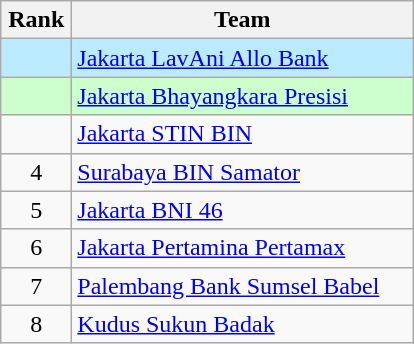<table class="wikitable" style="text-align:center">
<tr>
<th width=40>Rank</th>
<th width=220>Team</th>
</tr>
<tr bgcolor=#BBEBFF>
<td></td>
<td style="text-align:left"><a href='#'>Jakarta LavAni Allo Bank</a></td>
</tr>
<tr bgcolor=#CCFFCC>
<td></td>
<td style="text-align:left"><a href='#'>Jakarta Bhayangkara Presisi</a></td>
</tr>
<tr>
<td></td>
<td style="text-align:left"><a href='#'>Jakarta STIN BIN</a></td>
</tr>
<tr>
<td>4</td>
<td style="text-align:left"><a href='#'>Surabaya BIN Samator</a></td>
</tr>
<tr>
<td>5</td>
<td style="text-align:left"><a href='#'>Jakarta BNI 46</a></td>
</tr>
<tr>
<td>6</td>
<td style="text-align:left"><a href='#'>Jakarta Pertamina Pertamax</a></td>
</tr>
<tr>
<td>7</td>
<td style="text-align:left"><a href='#'>Palembang Bank Sumsel Babel</a></td>
</tr>
<tr>
<td>8</td>
<td style="text-align:left"><a href='#'>Kudus Sukun Badak</a></td>
</tr>
</table>
